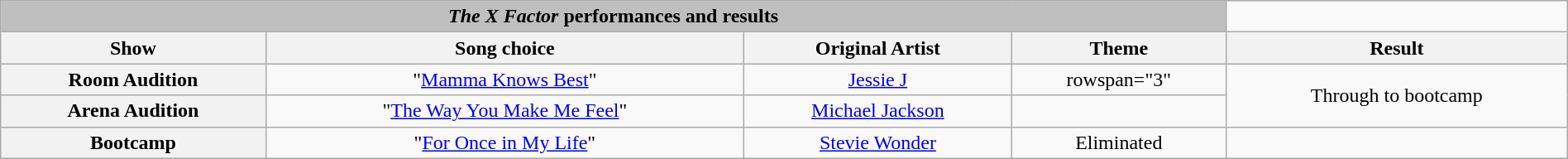<table class="wikitable collapsible collapsed" style="width:100%; margin:1em auto 1em auto; text-align:center;">
<tr>
<th colspan="4" style="background:#BFBFBF;"><em>The X Factor</em> performances and results</th>
</tr>
<tr>
<th style="text-align:centre;">Show</th>
<th style="text-align:centre;">Song choice</th>
<th style="text-align:centre;">Original Artist</th>
<th style="text-align:centre;">Theme</th>
<th style="text-align:centre;">Result</th>
</tr>
<tr>
<th>Room Audition</th>
<td>"<a href='#'>Mamma Knows Best</a>"</td>
<td><a href='#'>Jessie J</a></td>
<td>rowspan="3" </td>
<td rowspan="2">Through to bootcamp</td>
</tr>
<tr>
<th>Arena Audition</th>
<td>"<a href='#'>The Way You Make Me Feel</a>"</td>
<td><a href='#'>Michael Jackson</a></td>
</tr>
<tr>
<th>Bootcamp</th>
<td>"<a href='#'>For Once in My Life</a>"</td>
<td><a href='#'>Stevie Wonder</a></td>
<td>Eliminated</td>
</tr>
</table>
